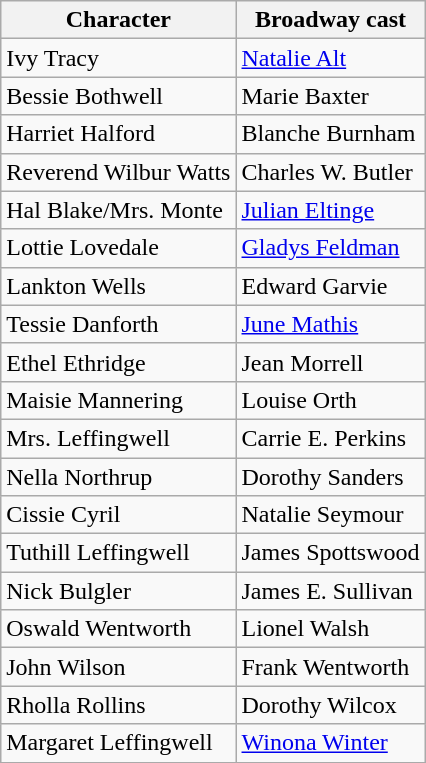<table class="wikitable">
<tr>
<th scope="col">Character</th>
<th scope="col">Broadway cast</th>
</tr>
<tr>
<td>Ivy Tracy</td>
<td><a href='#'>Natalie Alt</a></td>
</tr>
<tr>
<td>Bessie Bothwell</td>
<td>Marie Baxter</td>
</tr>
<tr>
<td>Harriet Halford</td>
<td>Blanche Burnham</td>
</tr>
<tr>
<td>Reverend Wilbur Watts</td>
<td>Charles W. Butler</td>
</tr>
<tr>
<td>Hal Blake/Mrs. Monte</td>
<td><a href='#'>Julian Eltinge</a></td>
</tr>
<tr>
<td>Lottie Lovedale</td>
<td><a href='#'>Gladys Feldman</a></td>
</tr>
<tr>
<td>Lankton Wells</td>
<td>Edward Garvie</td>
</tr>
<tr>
<td>Tessie Danforth</td>
<td><a href='#'>June Mathis</a></td>
</tr>
<tr>
<td>Ethel Ethridge</td>
<td>Jean Morrell</td>
</tr>
<tr>
<td>Maisie Mannering</td>
<td>Louise Orth</td>
</tr>
<tr>
<td>Mrs. Leffingwell</td>
<td>Carrie E. Perkins</td>
</tr>
<tr>
<td>Nella Northrup</td>
<td>Dorothy Sanders</td>
</tr>
<tr>
<td>Cissie Cyril</td>
<td>Natalie Seymour</td>
</tr>
<tr>
<td>Tuthill Leffingwell</td>
<td>James Spottswood</td>
</tr>
<tr>
<td>Nick Bulgler</td>
<td>James E. Sullivan</td>
</tr>
<tr>
<td>Oswald Wentworth</td>
<td>Lionel Walsh</td>
</tr>
<tr>
<td>John Wilson</td>
<td>Frank Wentworth</td>
</tr>
<tr>
<td>Rholla Rollins</td>
<td>Dorothy Wilcox</td>
</tr>
<tr>
<td>Margaret Leffingwell</td>
<td><a href='#'>Winona Winter</a></td>
</tr>
<tr>
</tr>
</table>
